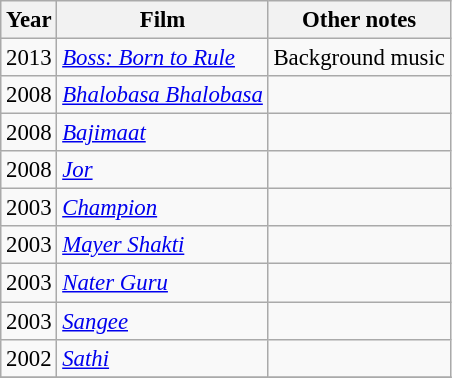<table class="wikitable" style="font-size:95%;">
<tr>
<th>Year</th>
<th>Film</th>
<th>Other notes</th>
</tr>
<tr>
<td>2013</td>
<td><em><a href='#'>Boss: Born to Rule</a></em></td>
<td>Background music</td>
</tr>
<tr>
<td>2008</td>
<td><em><a href='#'>Bhalobasa Bhalobasa</a></em></td>
<td></td>
</tr>
<tr>
<td>2008</td>
<td><em><a href='#'>Bajimaat</a></em></td>
<td></td>
</tr>
<tr>
<td>2008</td>
<td><em><a href='#'>Jor</a></em></td>
<td></td>
</tr>
<tr>
<td>2003</td>
<td><em><a href='#'>Champion</a></em></td>
<td></td>
</tr>
<tr>
<td>2003</td>
<td><em><a href='#'>Mayer Shakti</a></em></td>
<td></td>
</tr>
<tr>
<td>2003</td>
<td><em><a href='#'>Nater Guru</a></em></td>
<td></td>
</tr>
<tr>
<td>2003</td>
<td><em><a href='#'>Sangee</a></em></td>
<td></td>
</tr>
<tr>
<td>2002</td>
<td><em><a href='#'>Sathi</a></em></td>
<td></td>
</tr>
<tr>
</tr>
</table>
